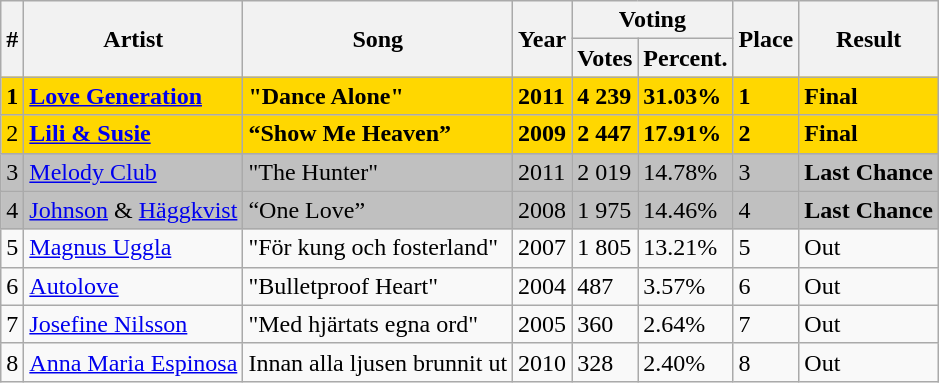<table class=wikitable>
<tr>
<th rowspan="2">#</th>
<th rowspan="2">Artist</th>
<th rowspan="2">Song</th>
<th rowspan="2">Year</th>
<th colspan="2">Voting </th>
<th rowspan="2">Place</th>
<th rowspan="2">Result</th>
</tr>
<tr>
<th>Votes</th>
<th>Percent.</th>
</tr>
<tr bgcolor="gold">
<td><strong>1</strong></td>
<td><strong><a href='#'>Love Generation</a></strong></td>
<td><strong>"Dance Alone"</strong></td>
<td><strong>2011</strong></td>
<td><strong>4 239 </strong></td>
<td><strong>31.03%</strong></td>
<td><strong>1</strong></td>
<td><strong>Final</strong></td>
</tr>
<tr bgcolor="gold">
<td>2</td>
<td><strong><a href='#'>Lili & Susie</a></strong></td>
<td><strong>“Show Me Heaven”</strong></td>
<td><strong>2009</strong></td>
<td><strong>2 447</strong></td>
<td><strong>17.91%</strong></td>
<td><strong>2</strong></td>
<td><strong>Final</strong></td>
</tr>
<tr bgcolor="silver">
<td>3</td>
<td><a href='#'>Melody Club</a></td>
<td>"The Hunter"</td>
<td>2011</td>
<td>2 019</td>
<td>14.78%</td>
<td>3</td>
<td><strong>Last Chance</strong></td>
</tr>
<tr bgcolor="silver">
<td>4</td>
<td><a href='#'>Johnson</a> & <a href='#'>Häggkvist</a></td>
<td>“One Love”</td>
<td>2008</td>
<td>1 975</td>
<td>14.46%</td>
<td>4</td>
<td><strong>Last Chance</strong></td>
</tr>
<tr>
<td>5</td>
<td><a href='#'>Magnus Uggla</a></td>
<td>"För kung och fosterland"</td>
<td>2007</td>
<td>1 805</td>
<td>13.21%</td>
<td>5</td>
<td>Out</td>
</tr>
<tr>
<td>6</td>
<td><a href='#'>Autolove</a></td>
<td>"Bulletproof Heart"</td>
<td>2004</td>
<td>487</td>
<td>3.57%</td>
<td>6</td>
<td>Out</td>
</tr>
<tr>
<td>7</td>
<td><a href='#'>Josefine Nilsson</a></td>
<td>"Med hjärtats egna ord"</td>
<td>2005</td>
<td>360</td>
<td>2.64%</td>
<td>7</td>
<td>Out</td>
</tr>
<tr>
<td>8</td>
<td><a href='#'>Anna Maria Espinosa</a></td>
<td>Innan alla ljusen brunnit ut</td>
<td>2010</td>
<td>328</td>
<td>2.40%</td>
<td>8</td>
<td>Out</td>
</tr>
</table>
